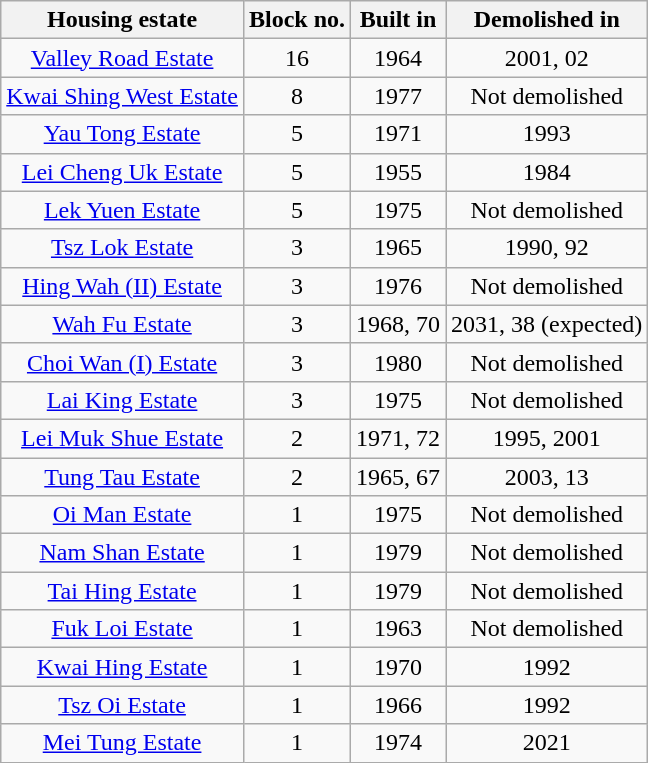<table class="wikitable sortable" style="text-align: center;">
<tr>
<th>Housing estate</th>
<th>Block no.</th>
<th>Built in</th>
<th>Demolished in</th>
</tr>
<tr>
<td><a href='#'>Valley Road Estate</a></td>
<td>16</td>
<td>1964</td>
<td>2001, 02</td>
</tr>
<tr>
<td><a href='#'>Kwai Shing West Estate</a></td>
<td>8</td>
<td>1977</td>
<td>Not demolished</td>
</tr>
<tr>
<td><a href='#'>Yau Tong Estate</a></td>
<td>5</td>
<td>1971</td>
<td>1993</td>
</tr>
<tr>
<td><a href='#'>Lei Cheng Uk Estate</a></td>
<td>5</td>
<td>1955</td>
<td>1984</td>
</tr>
<tr>
<td><a href='#'>Lek Yuen Estate</a></td>
<td>5</td>
<td>1975</td>
<td>Not demolished</td>
</tr>
<tr>
<td><a href='#'>Tsz Lok Estate</a></td>
<td>3</td>
<td>1965</td>
<td>1990, 92</td>
</tr>
<tr>
<td><a href='#'>Hing Wah (II) Estate</a></td>
<td>3</td>
<td>1976</td>
<td>Not demolished</td>
</tr>
<tr>
<td><a href='#'>Wah Fu Estate</a></td>
<td>3</td>
<td>1968, 70</td>
<td>2031, 38 (expected)</td>
</tr>
<tr>
<td><a href='#'>Choi Wan (I) Estate</a></td>
<td>3</td>
<td>1980</td>
<td>Not demolished</td>
</tr>
<tr>
<td><a href='#'>Lai King Estate</a></td>
<td>3</td>
<td>1975</td>
<td>Not demolished</td>
</tr>
<tr>
<td><a href='#'>Lei Muk Shue Estate</a></td>
<td>2</td>
<td>1971, 72</td>
<td>1995, 2001</td>
</tr>
<tr>
<td><a href='#'>Tung Tau Estate</a></td>
<td>2</td>
<td>1965, 67</td>
<td>2003, 13</td>
</tr>
<tr>
<td><a href='#'>Oi Man Estate</a></td>
<td>1</td>
<td>1975</td>
<td>Not demolished</td>
</tr>
<tr>
<td><a href='#'>Nam Shan Estate</a></td>
<td>1</td>
<td>1979</td>
<td>Not demolished</td>
</tr>
<tr>
<td><a href='#'>Tai Hing Estate</a></td>
<td>1</td>
<td>1979</td>
<td>Not demolished</td>
</tr>
<tr>
<td><a href='#'>Fuk Loi Estate</a></td>
<td>1</td>
<td>1963</td>
<td>Not demolished</td>
</tr>
<tr>
<td><a href='#'>Kwai Hing Estate</a></td>
<td>1</td>
<td>1970</td>
<td>1992</td>
</tr>
<tr>
<td><a href='#'>Tsz Oi Estate</a></td>
<td>1</td>
<td>1966</td>
<td>1992</td>
</tr>
<tr>
<td><a href='#'>Mei Tung Estate</a></td>
<td>1</td>
<td>1974</td>
<td>2021</td>
</tr>
</table>
